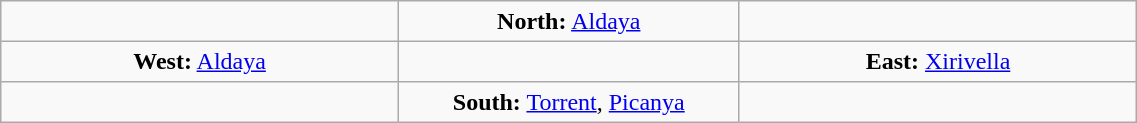<table border="2" cellpadding="4" cellspacing="0" style="margin: 0.5em 0.5em 0.5em 1em; padding: 0.5em; background: #f9f9f9; border: 1px #aaa solid; border-collapse: collapse;" width="60%" align="center">
<tr>
<td width="35%" align="center"></td>
<td width="30%" align="center"><strong>North:</strong> <a href='#'>Aldaya</a></td>
<td width="35%" align="center"></td>
</tr>
<tr>
<td width="35%" align="center"><strong>West:</strong> <a href='#'>Aldaya</a></td>
<td width="30%" align="center"></td>
<td width="35%" align="center"><strong>East:</strong> <a href='#'>Xirivella</a></td>
</tr>
<tr>
<td width="35%" align="center"></td>
<td width="30%" align="center"><strong>South:</strong> <a href='#'>Torrent</a>, <a href='#'>Picanya</a></td>
<td width="35%" align="center"></td>
</tr>
</table>
